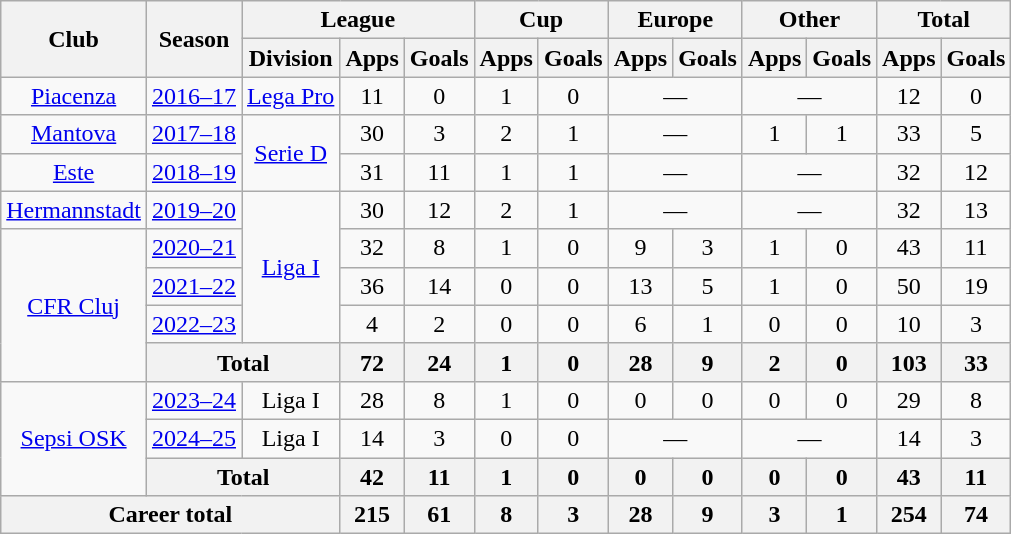<table class="wikitable" style="text-align:center">
<tr>
<th rowspan="2">Club</th>
<th rowspan="2">Season</th>
<th colspan="3">League</th>
<th colspan="2">Cup</th>
<th colspan="2">Europe</th>
<th colspan="2">Other</th>
<th colspan="2">Total</th>
</tr>
<tr>
<th>Division</th>
<th>Apps</th>
<th>Goals</th>
<th>Apps</th>
<th>Goals</th>
<th>Apps</th>
<th>Goals</th>
<th>Apps</th>
<th>Goals</th>
<th>Apps</th>
<th>Goals</th>
</tr>
<tr>
<td><a href='#'>Piacenza</a></td>
<td><a href='#'>2016–17</a></td>
<td><a href='#'>Lega Pro</a></td>
<td>11</td>
<td>0</td>
<td>1</td>
<td>0</td>
<td colspan="2">—</td>
<td colspan="2">—</td>
<td>12</td>
<td>0</td>
</tr>
<tr>
<td><a href='#'>Mantova</a></td>
<td><a href='#'>2017–18</a></td>
<td rowspan="2"><a href='#'>Serie D</a></td>
<td>30</td>
<td>3</td>
<td>2</td>
<td>1</td>
<td colspan="2">—</td>
<td>1</td>
<td>1</td>
<td>33</td>
<td>5</td>
</tr>
<tr>
<td><a href='#'>Este</a></td>
<td><a href='#'>2018–19</a></td>
<td>31</td>
<td>11</td>
<td>1</td>
<td>1</td>
<td colspan="2">—</td>
<td colspan="2">—</td>
<td>32</td>
<td>12</td>
</tr>
<tr>
<td><a href='#'>Hermannstadt</a></td>
<td><a href='#'>2019–20</a></td>
<td rowspan="4"><a href='#'>Liga I</a></td>
<td>30</td>
<td>12</td>
<td>2</td>
<td>1</td>
<td colspan="2">—</td>
<td colspan="2">—</td>
<td>32</td>
<td>13</td>
</tr>
<tr>
<td rowspan="4"><a href='#'>CFR Cluj</a></td>
<td><a href='#'>2020–21</a></td>
<td>32</td>
<td>8</td>
<td>1</td>
<td>0</td>
<td>9</td>
<td>3</td>
<td>1</td>
<td>0</td>
<td>43</td>
<td>11</td>
</tr>
<tr>
<td><a href='#'>2021–22</a></td>
<td>36</td>
<td>14</td>
<td>0</td>
<td>0</td>
<td>13</td>
<td>5</td>
<td>1</td>
<td>0</td>
<td>50</td>
<td>19</td>
</tr>
<tr>
<td><a href='#'>2022–23</a></td>
<td>4</td>
<td>2</td>
<td>0</td>
<td>0</td>
<td>6</td>
<td>1</td>
<td>0</td>
<td>0</td>
<td>10</td>
<td>3</td>
</tr>
<tr>
<th colspan="2">Total</th>
<th>72</th>
<th>24</th>
<th>1</th>
<th>0</th>
<th>28</th>
<th>9</th>
<th>2</th>
<th>0</th>
<th>103</th>
<th>33</th>
</tr>
<tr>
<td rowspan="3"><a href='#'>Sepsi OSK</a></td>
<td><a href='#'>2023–24</a></td>
<td>Liga I</td>
<td>28</td>
<td>8</td>
<td>1</td>
<td>0</td>
<td>0</td>
<td>0</td>
<td>0</td>
<td>0</td>
<td>29</td>
<td>8</td>
</tr>
<tr>
<td><a href='#'>2024–25</a></td>
<td>Liga I</td>
<td>14</td>
<td>3</td>
<td>0</td>
<td>0</td>
<td colspan="2">—</td>
<td colspan="2">—</td>
<td>14</td>
<td>3</td>
</tr>
<tr>
<th colspan="2">Total</th>
<th>42</th>
<th>11</th>
<th>1</th>
<th>0</th>
<th>0</th>
<th>0</th>
<th>0</th>
<th>0</th>
<th>43</th>
<th>11</th>
</tr>
<tr>
<th colspan="3">Career total</th>
<th>215</th>
<th>61</th>
<th>8</th>
<th>3</th>
<th>28</th>
<th>9</th>
<th>3</th>
<th>1</th>
<th>254</th>
<th>74</th>
</tr>
</table>
